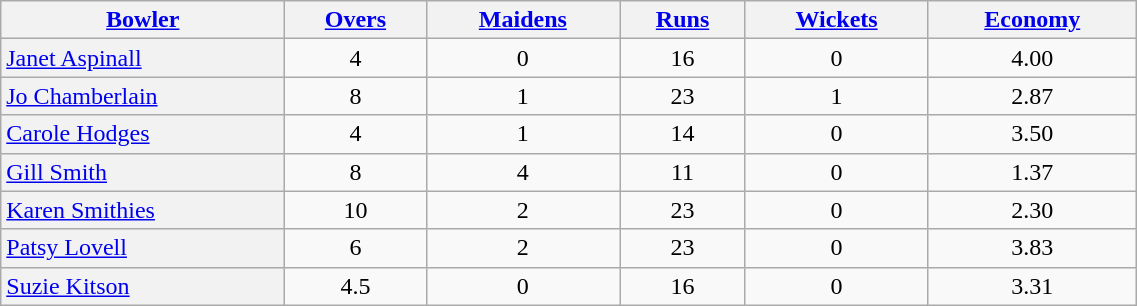<table cellpadding="1" style="border:gray solid 1px; text-align:center; width:60%;" class="wikitable">
<tr>
<th scope="col" style="width:25%;"><a href='#'>Bowler</a></th>
<th scope="col"><a href='#'>Overs</a></th>
<th scope="col"><a href='#'>Maidens</a></th>
<th scope="col"><a href='#'>Runs</a></th>
<th scope="col"><a href='#'>Wickets</a></th>
<th scope="col"><a href='#'>Economy</a></th>
</tr>
<tr>
<th scope="row" style="font-weight: normal; text-align: left;"><a href='#'>Janet Aspinall</a></th>
<td>4</td>
<td>0</td>
<td>16</td>
<td>0</td>
<td>4.00</td>
</tr>
<tr>
<th scope="row" style="font-weight: normal; text-align: left;"><a href='#'>Jo Chamberlain</a></th>
<td>8</td>
<td>1</td>
<td>23</td>
<td>1</td>
<td>2.87</td>
</tr>
<tr>
<th scope="row" style="font-weight: normal; text-align: left;"><a href='#'>Carole Hodges</a></th>
<td>4</td>
<td>1</td>
<td>14</td>
<td>0</td>
<td>3.50</td>
</tr>
<tr>
<th scope="row" style="font-weight: normal; text-align: left;"><a href='#'>Gill Smith</a></th>
<td>8</td>
<td>4</td>
<td>11</td>
<td>0</td>
<td>1.37</td>
</tr>
<tr>
<th scope="row" style="font-weight: normal; text-align: left;"><a href='#'>Karen Smithies</a></th>
<td>10</td>
<td>2</td>
<td>23</td>
<td>0</td>
<td>2.30</td>
</tr>
<tr>
<th scope="row" style="font-weight: normal; text-align: left;"><a href='#'>Patsy Lovell</a></th>
<td>6</td>
<td>2</td>
<td>23</td>
<td>0</td>
<td>3.83</td>
</tr>
<tr>
<th scope="row" style="font-weight: normal; text-align: left;"><a href='#'>Suzie Kitson</a></th>
<td>4.5</td>
<td>0</td>
<td>16</td>
<td>0</td>
<td>3.31</td>
</tr>
</table>
